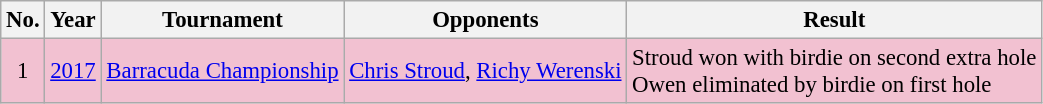<table class="wikitable" style="font-size:95%;">
<tr>
<th>No.</th>
<th>Year</th>
<th>Tournament</th>
<th>Opponents</th>
<th>Result</th>
</tr>
<tr style="background:#F2C1D1;">
<td align=center>1</td>
<td><a href='#'>2017</a></td>
<td><a href='#'>Barracuda Championship</a></td>
<td> <a href='#'>Chris Stroud</a>,  <a href='#'>Richy Werenski</a></td>
<td>Stroud won with birdie on second extra hole<br>Owen eliminated by birdie on first hole</td>
</tr>
</table>
